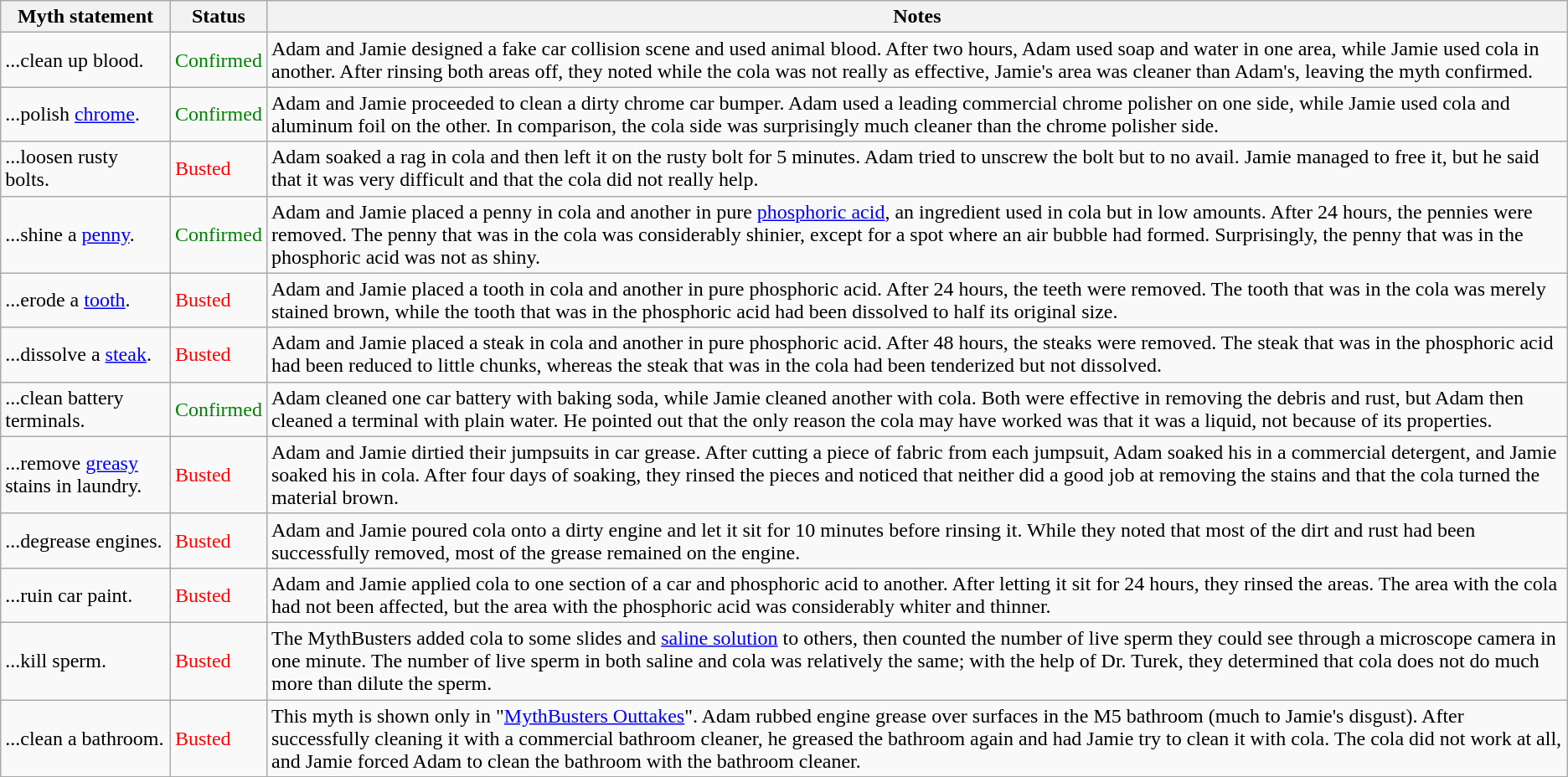<table class="wikitable plainrowheaders">
<tr>
<th>Myth statement</th>
<th>Status</th>
<th>Notes</th>
</tr>
<tr>
<td>...clean up blood.</td>
<td style="color:green">Confirmed</td>
<td>Adam and Jamie designed a fake car collision scene and used animal blood. After two hours, Adam used soap and water in one area, while Jamie used cola in another. After rinsing both areas off, they noted while the cola was not really as effective, Jamie's area was cleaner than Adam's, leaving the myth confirmed.</td>
</tr>
<tr>
<td>...polish <a href='#'>chrome</a>.</td>
<td style="color:green">Confirmed</td>
<td>Adam and Jamie proceeded to clean a dirty chrome car bumper. Adam used a leading commercial chrome polisher on one side, while Jamie used cola and aluminum foil on the other. In comparison, the cola side was surprisingly much cleaner than the chrome polisher side.</td>
</tr>
<tr>
<td>...loosen rusty bolts.</td>
<td style="color:red">Busted</td>
<td>Adam soaked a rag in cola and then left it on the rusty bolt for 5 minutes. Adam tried to unscrew the bolt but to no avail. Jamie managed to free it, but he said that it was very difficult and that the cola did not really help.</td>
</tr>
<tr>
<td>...shine a <a href='#'>penny</a>.</td>
<td style="color:green">Confirmed</td>
<td>Adam and Jamie placed a penny in cola and another in pure <a href='#'>phosphoric acid</a>, an ingredient used in cola but in low amounts. After 24 hours, the pennies were removed. The penny that was in the cola was considerably shinier, except for a spot where an air bubble had formed. Surprisingly, the penny that was in the phosphoric acid was not as shiny.</td>
</tr>
<tr>
<td>...erode a <a href='#'>tooth</a>.</td>
<td style="color:red">Busted</td>
<td>Adam and Jamie placed a tooth in cola and another in pure phosphoric acid. After 24 hours, the teeth were removed. The tooth that was in the cola was merely stained brown, while the tooth that was in the phosphoric acid had been dissolved to half its original size.</td>
</tr>
<tr>
<td>...dissolve a <a href='#'>steak</a>.</td>
<td style="color:red">Busted</td>
<td>Adam and Jamie placed a steak in cola and another in pure phosphoric acid. After 48 hours, the steaks were removed. The steak that was in the phosphoric acid had been reduced to little chunks, whereas the steak that was in the cola had been tenderized but not dissolved.</td>
</tr>
<tr>
<td>...clean battery terminals.</td>
<td style="color:green">Confirmed</td>
<td>Adam cleaned one car battery with baking soda, while Jamie cleaned another with cola. Both were effective in removing the debris and rust, but Adam then cleaned a terminal with plain water. He pointed out that the only reason the cola may have worked was that it was a liquid, not because of its properties.</td>
</tr>
<tr>
<td>...remove <a href='#'>greasy</a> stains in laundry.</td>
<td style="color:red">Busted</td>
<td>Adam and Jamie dirtied their jumpsuits in car grease. After cutting a piece of fabric from each jumpsuit, Adam soaked his in a commercial detergent, and Jamie soaked his in cola. After four days of soaking, they rinsed the pieces and noticed that neither did a good job at removing the stains and that the cola turned the material brown.</td>
</tr>
<tr>
<td>...degrease engines.</td>
<td style="color:red">Busted</td>
<td>Adam and Jamie poured cola onto a dirty engine and let it sit for 10 minutes before rinsing it. While they noted that most of the dirt and rust had been successfully removed, most of the grease remained on the engine.</td>
</tr>
<tr>
<td>...ruin car paint.</td>
<td style="color:red">Busted</td>
<td>Adam and Jamie applied cola to one section of a car and phosphoric acid to another. After letting it sit for 24 hours, they rinsed the areas. The area with the cola had not been affected, but the area with the phosphoric acid was considerably whiter and thinner.</td>
</tr>
<tr>
<td>...kill sperm.</td>
<td style="color:red">Busted</td>
<td>The MythBusters added cola to some slides and <a href='#'>saline solution</a> to others, then counted the number of live sperm they could see through a microscope camera in one minute. The number of live sperm in both saline and cola was relatively the same; with the help of Dr. Turek, they determined that cola does not do much more than dilute the sperm.</td>
</tr>
<tr>
<td>...clean a bathroom.</td>
<td style="color:red">Busted</td>
<td>This myth is shown only in "<a href='#'>MythBusters Outtakes</a>". Adam rubbed engine grease over surfaces in the M5 bathroom (much to Jamie's disgust). After successfully cleaning it with a commercial bathroom cleaner, he greased the bathroom again and had Jamie try to clean it with cola. The cola did not work at all, and Jamie forced Adam to clean the bathroom with the bathroom cleaner.</td>
</tr>
<tr>
</tr>
</table>
